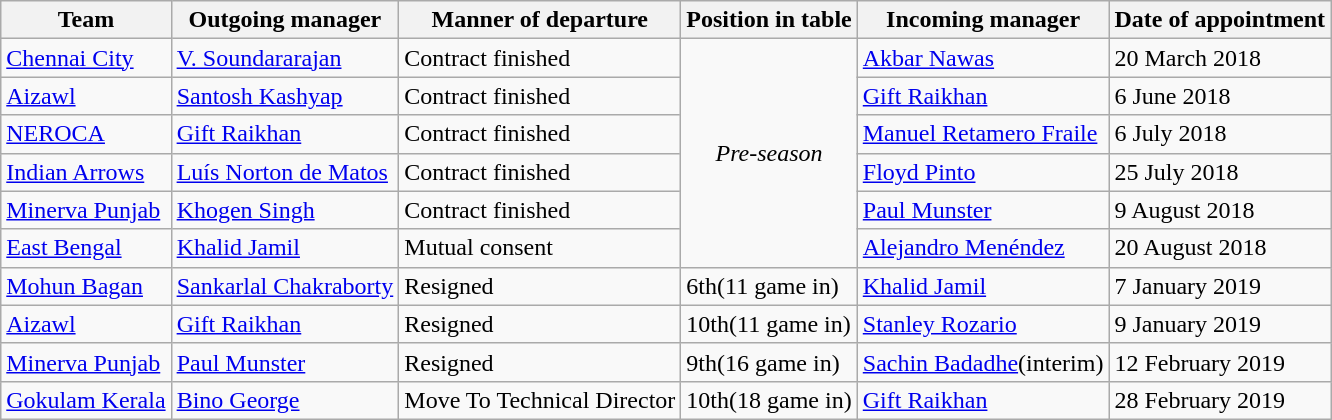<table class="wikitable sortable">
<tr>
<th>Team</th>
<th>Outgoing manager</th>
<th>Manner of departure</th>
<th>Position in table</th>
<th>Incoming manager</th>
<th>Date of appointment</th>
</tr>
<tr>
<td><a href='#'>Chennai City</a></td>
<td> <a href='#'>V. Soundararajan</a></td>
<td>Contract finished</td>
<td rowspan="6" align="center"><em>Pre-season</em></td>
<td> <a href='#'>Akbar Nawas</a></td>
<td>20 March 2018</td>
</tr>
<tr>
<td><a href='#'>Aizawl</a></td>
<td> <a href='#'>Santosh Kashyap</a></td>
<td>Contract finished</td>
<td> <a href='#'>Gift Raikhan</a></td>
<td>6 June 2018</td>
</tr>
<tr>
<td><a href='#'>NEROCA</a></td>
<td> <a href='#'>Gift Raikhan</a></td>
<td>Contract finished</td>
<td> <a href='#'>Manuel Retamero Fraile</a></td>
<td>6 July 2018</td>
</tr>
<tr>
<td><a href='#'>Indian Arrows</a></td>
<td> <a href='#'>Luís Norton de Matos</a></td>
<td>Contract finished</td>
<td> <a href='#'>Floyd Pinto</a></td>
<td>25 July 2018</td>
</tr>
<tr>
<td><a href='#'>Minerva Punjab</a></td>
<td> <a href='#'>Khogen Singh</a></td>
<td>Contract finished</td>
<td> <a href='#'>Paul Munster</a></td>
<td>9 August 2018</td>
</tr>
<tr>
<td><a href='#'>East Bengal</a></td>
<td> <a href='#'>Khalid Jamil</a></td>
<td>Mutual consent</td>
<td> <a href='#'>Alejandro Menéndez</a></td>
<td>20 August 2018</td>
</tr>
<tr>
<td><a href='#'>Mohun Bagan</a></td>
<td> <a href='#'>Sankarlal Chakraborty</a></td>
<td>Resigned</td>
<td>6th(11 game in)</td>
<td> <a href='#'>Khalid Jamil</a></td>
<td>7 January 2019</td>
</tr>
<tr>
<td><a href='#'>Aizawl</a></td>
<td> <a href='#'>Gift Raikhan</a></td>
<td>Resigned</td>
<td>10th(11 game in)</td>
<td> <a href='#'>Stanley Rozario</a></td>
<td>9 January 2019</td>
</tr>
<tr>
<td><a href='#'>Minerva Punjab</a></td>
<td> <a href='#'>Paul Munster</a></td>
<td>Resigned</td>
<td>9th(16 game in)</td>
<td> <a href='#'>Sachin Badadhe</a>(interim)</td>
<td>12 February 2019</td>
</tr>
<tr>
<td><a href='#'>Gokulam Kerala</a></td>
<td> <a href='#'>Bino George</a></td>
<td>Move To Technical Director</td>
<td>10th(18 game in)</td>
<td> <a href='#'>Gift Raikhan</a></td>
<td>28 February 2019</td>
</tr>
</table>
